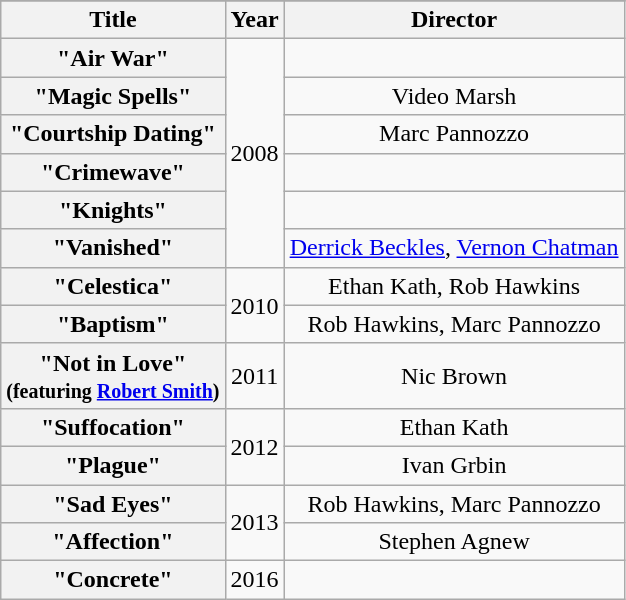<table class="wikitable plainrowheaders" style="text-align:center;">
<tr>
</tr>
<tr>
<th scope="col">Title</th>
<th scope="col">Year</th>
<th scope="col">Director</th>
</tr>
<tr>
<th scope="row">"Air War"</th>
<td rowspan="6">2008</td>
<td> </td>
</tr>
<tr>
<th scope="row">"Magic Spells"</th>
<td>Video Marsh</td>
</tr>
<tr>
<th scope="row">"Courtship Dating"</th>
<td>Marc Pannozzo</td>
</tr>
<tr>
<th scope="row">"Crimewave"</th>
<td> </td>
</tr>
<tr>
<th scope="row">"Knights"</th>
<td> </td>
</tr>
<tr>
<th scope="row">"Vanished"</th>
<td><a href='#'>Derrick Beckles</a>, <a href='#'>Vernon Chatman</a></td>
</tr>
<tr>
<th scope="row">"Celestica"</th>
<td rowspan="2">2010</td>
<td>Ethan Kath, Rob Hawkins</td>
</tr>
<tr>
<th scope="row">"Baptism"</th>
<td>Rob Hawkins, Marc Pannozzo</td>
</tr>
<tr>
<th scope="row">"Not in Love"<br><small>(featuring <a href='#'>Robert Smith</a>)</small></th>
<td>2011</td>
<td>Nic Brown</td>
</tr>
<tr>
<th scope="row">"Suffocation"</th>
<td rowspan="2">2012</td>
<td>Ethan Kath</td>
</tr>
<tr>
<th scope="row">"Plague"</th>
<td>Ivan Grbin</td>
</tr>
<tr>
<th scope="row">"Sad Eyes"</th>
<td rowspan="2">2013</td>
<td>Rob Hawkins, Marc Pannozzo</td>
</tr>
<tr>
<th scope="row">"Affection"</th>
<td>Stephen Agnew</td>
</tr>
<tr>
<th scope="row">"Concrete"</th>
<td>2016</td>
<td> </td>
</tr>
</table>
